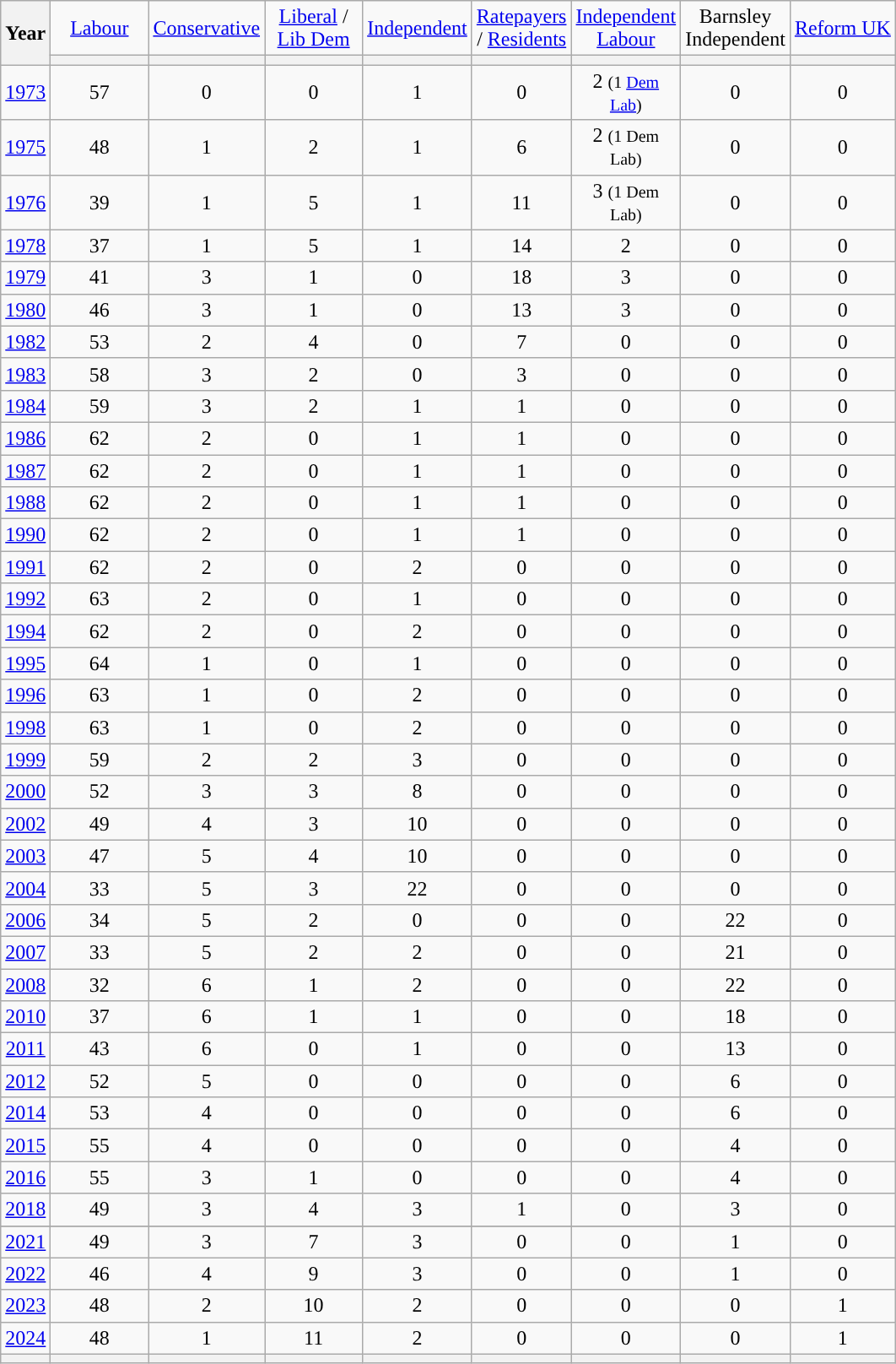<table class=wikitable style=text-align:center>
<tr>
<th rowspan=2>Year</th>
<td width="70"><a href='#'>Labour</a></td>
<td width="60"><a href='#'>Conservative</a></td>
<td width="70"><a href='#'>Liberal</a> /<br><a href='#'>Lib Dem</a></td>
<td width="60"><a href='#'>Independent</a></td>
<td width="60"><a href='#'>Ratepayers</a><br>/ <a href='#'>Residents</a></td>
<td width="75"><a href='#'>Independent Labour</a></td>
<td width="60">Barnsley Independent</td>
<td><a href='#'>Reform UK</a></td>
</tr>
<tr>
<th style="background-color: "></th>
<th style="background-color: "></th>
<th style="background-color: "></th>
<th style="background-color: "></th>
<th style="background-color: "></th>
<th style="background-color: "></th>
<th style="background-color: "></th>
<th style="background-color: "></th>
</tr>
<tr>
<td><a href='#'>1973</a></td>
<td>57</td>
<td>0</td>
<td>0</td>
<td>1</td>
<td>0</td>
<td>2 <small>(1 <a href='#'>Dem Lab</a>)</small></td>
<td>0</td>
<td>0</td>
</tr>
<tr>
<td><a href='#'>1975</a></td>
<td>48</td>
<td>1</td>
<td>2</td>
<td>1</td>
<td>6</td>
<td>2 <small>(1 Dem Lab)</small></td>
<td>0</td>
<td>0</td>
</tr>
<tr>
<td><a href='#'>1976</a></td>
<td>39</td>
<td>1</td>
<td>5</td>
<td>1</td>
<td>11</td>
<td>3 <small>(1 Dem Lab)</small></td>
<td>0</td>
<td>0</td>
</tr>
<tr>
<td><a href='#'>1978</a></td>
<td>37</td>
<td>1</td>
<td>5</td>
<td>1</td>
<td>14</td>
<td>2</td>
<td>0</td>
<td>0</td>
</tr>
<tr>
<td><a href='#'>1979</a></td>
<td>41</td>
<td>3</td>
<td>1</td>
<td>0</td>
<td>18</td>
<td>3</td>
<td>0</td>
<td>0</td>
</tr>
<tr>
<td><a href='#'>1980</a></td>
<td>46</td>
<td>3</td>
<td>1</td>
<td>0</td>
<td>13</td>
<td>3</td>
<td>0</td>
<td>0</td>
</tr>
<tr>
<td><a href='#'>1982</a></td>
<td>53</td>
<td>2</td>
<td>4</td>
<td>0</td>
<td>7</td>
<td>0</td>
<td>0</td>
<td>0</td>
</tr>
<tr>
<td><a href='#'>1983</a></td>
<td>58</td>
<td>3</td>
<td>2</td>
<td>0</td>
<td>3</td>
<td>0</td>
<td>0</td>
<td>0</td>
</tr>
<tr>
<td><a href='#'>1984</a></td>
<td>59</td>
<td>3</td>
<td>2</td>
<td>1</td>
<td>1</td>
<td>0</td>
<td>0</td>
<td>0</td>
</tr>
<tr>
<td><a href='#'>1986</a></td>
<td>62</td>
<td>2</td>
<td>0</td>
<td>1</td>
<td>1</td>
<td>0</td>
<td>0</td>
<td>0</td>
</tr>
<tr>
<td><a href='#'>1987</a></td>
<td>62</td>
<td>2</td>
<td>0</td>
<td>1</td>
<td>1</td>
<td>0</td>
<td>0</td>
<td>0</td>
</tr>
<tr>
<td><a href='#'>1988</a></td>
<td>62</td>
<td>2</td>
<td>0</td>
<td>1</td>
<td>1</td>
<td>0</td>
<td>0</td>
<td>0</td>
</tr>
<tr>
<td><a href='#'>1990</a></td>
<td>62</td>
<td>2</td>
<td>0</td>
<td>1</td>
<td>1</td>
<td>0</td>
<td>0</td>
<td>0</td>
</tr>
<tr>
<td><a href='#'>1991</a></td>
<td>62</td>
<td>2</td>
<td>0</td>
<td>2</td>
<td>0</td>
<td>0</td>
<td>0</td>
<td>0</td>
</tr>
<tr>
<td><a href='#'>1992</a></td>
<td>63</td>
<td>2</td>
<td>0</td>
<td>1</td>
<td>0</td>
<td>0</td>
<td>0</td>
<td>0</td>
</tr>
<tr>
<td><a href='#'>1994</a></td>
<td>62</td>
<td>2</td>
<td>0</td>
<td>2</td>
<td>0</td>
<td>0</td>
<td>0</td>
<td>0</td>
</tr>
<tr>
<td><a href='#'>1995</a></td>
<td>64</td>
<td>1</td>
<td>0</td>
<td>1</td>
<td>0</td>
<td>0</td>
<td>0</td>
<td>0</td>
</tr>
<tr>
<td><a href='#'>1996</a></td>
<td>63</td>
<td>1</td>
<td>0</td>
<td>2</td>
<td>0</td>
<td>0</td>
<td>0</td>
<td>0</td>
</tr>
<tr>
<td><a href='#'>1998</a></td>
<td>63</td>
<td>1</td>
<td>0</td>
<td>2</td>
<td>0</td>
<td>0</td>
<td>0</td>
<td>0</td>
</tr>
<tr>
<td><a href='#'>1999</a></td>
<td>59</td>
<td>2</td>
<td>2</td>
<td>3</td>
<td>0</td>
<td>0</td>
<td>0</td>
<td>0</td>
</tr>
<tr>
<td><a href='#'>2000</a></td>
<td>52</td>
<td>3</td>
<td>3</td>
<td>8</td>
<td>0</td>
<td>0</td>
<td>0</td>
<td>0</td>
</tr>
<tr>
<td><a href='#'>2002</a></td>
<td>49</td>
<td>4</td>
<td>3</td>
<td>10</td>
<td>0</td>
<td>0</td>
<td>0</td>
<td>0</td>
</tr>
<tr>
<td><a href='#'>2003</a></td>
<td>47</td>
<td>5</td>
<td>4</td>
<td>10</td>
<td>0</td>
<td>0</td>
<td>0</td>
<td>0</td>
</tr>
<tr>
<td><a href='#'>2004</a></td>
<td>33</td>
<td>5</td>
<td>3</td>
<td>22</td>
<td>0</td>
<td>0</td>
<td>0</td>
<td>0</td>
</tr>
<tr>
<td><a href='#'>2006</a></td>
<td>34</td>
<td>5</td>
<td>2</td>
<td>0</td>
<td>0</td>
<td>0</td>
<td>22</td>
<td>0</td>
</tr>
<tr>
<td><a href='#'>2007</a></td>
<td>33</td>
<td>5</td>
<td>2</td>
<td>2</td>
<td>0</td>
<td>0</td>
<td>21</td>
<td>0</td>
</tr>
<tr>
<td><a href='#'>2008</a></td>
<td>32</td>
<td>6</td>
<td>1</td>
<td>2</td>
<td>0</td>
<td>0</td>
<td>22</td>
<td>0</td>
</tr>
<tr>
<td><a href='#'>2010</a></td>
<td>37</td>
<td>6</td>
<td>1</td>
<td>1</td>
<td>0</td>
<td>0</td>
<td>18</td>
<td>0</td>
</tr>
<tr>
<td><a href='#'>2011</a></td>
<td>43</td>
<td>6</td>
<td>0</td>
<td>1</td>
<td>0</td>
<td>0</td>
<td>13</td>
<td>0</td>
</tr>
<tr>
<td><a href='#'>2012</a></td>
<td>52</td>
<td>5</td>
<td>0</td>
<td>0</td>
<td>0</td>
<td>0</td>
<td>6</td>
<td>0</td>
</tr>
<tr>
<td><a href='#'>2014</a></td>
<td>53</td>
<td>4</td>
<td>0</td>
<td>0</td>
<td>0</td>
<td>0</td>
<td>6</td>
<td>0</td>
</tr>
<tr>
<td><a href='#'>2015</a></td>
<td>55</td>
<td>4</td>
<td>0</td>
<td>0</td>
<td>0</td>
<td>0</td>
<td>4</td>
<td>0</td>
</tr>
<tr>
<td><a href='#'>2016</a></td>
<td>55</td>
<td>3</td>
<td>1</td>
<td>0</td>
<td>0</td>
<td>0</td>
<td>4</td>
<td>0</td>
</tr>
<tr>
<td><a href='#'>2018</a></td>
<td>49</td>
<td>3</td>
<td>4</td>
<td>3</td>
<td>1</td>
<td>0</td>
<td>3</td>
<td>0</td>
</tr>
<tr>
</tr>
<tr>
<td><a href='#'>2021</a></td>
<td>49</td>
<td>3</td>
<td>7</td>
<td>3</td>
<td>0</td>
<td>0</td>
<td>1</td>
<td>0</td>
</tr>
<tr>
<td><a href='#'>2022</a></td>
<td>46</td>
<td>4</td>
<td>9</td>
<td>3</td>
<td>0</td>
<td>0</td>
<td>1</td>
<td>0</td>
</tr>
<tr>
<td><a href='#'>2023</a></td>
<td>48</td>
<td>2</td>
<td>10</td>
<td>2</td>
<td>0</td>
<td>0</td>
<td>0</td>
<td>1</td>
</tr>
<tr>
<td><a href='#'>2024</a></td>
<td>48</td>
<td>1</td>
<td>11</td>
<td>2</td>
<td>0</td>
<td>0</td>
<td>0</td>
<td>1</td>
</tr>
<tr>
<th></th>
<th style="background-color: "></th>
<th style="background-color: "></th>
<th style="background-color: "></th>
<th style="background-color: "></th>
<th style="background-color: "></th>
<th style="background-color: "></th>
<th style="background-color: "></th>
<th style="background-color: "></th>
</tr>
</table>
